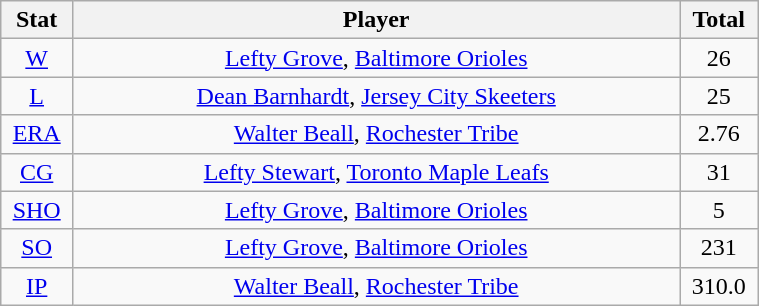<table class="wikitable" width="40%" style="text-align:center;">
<tr>
<th width="5%">Stat</th>
<th width="60%">Player</th>
<th width="5%">Total</th>
</tr>
<tr>
<td><a href='#'>W</a></td>
<td><a href='#'>Lefty Grove</a>, <a href='#'>Baltimore Orioles</a></td>
<td>26</td>
</tr>
<tr>
<td><a href='#'>L</a></td>
<td><a href='#'>Dean Barnhardt</a>, <a href='#'>Jersey City Skeeters</a></td>
<td>25</td>
</tr>
<tr>
<td><a href='#'>ERA</a></td>
<td><a href='#'>Walter Beall</a>, <a href='#'>Rochester Tribe</a></td>
<td>2.76</td>
</tr>
<tr>
<td><a href='#'>CG</a></td>
<td><a href='#'>Lefty Stewart</a>, <a href='#'>Toronto Maple Leafs</a></td>
<td>31</td>
</tr>
<tr>
<td><a href='#'>SHO</a></td>
<td><a href='#'>Lefty Grove</a>, <a href='#'>Baltimore Orioles</a></td>
<td>5</td>
</tr>
<tr>
<td><a href='#'>SO</a></td>
<td><a href='#'>Lefty Grove</a>, <a href='#'>Baltimore Orioles</a></td>
<td>231</td>
</tr>
<tr>
<td><a href='#'>IP</a></td>
<td><a href='#'>Walter Beall</a>, <a href='#'>Rochester Tribe</a></td>
<td>310.0</td>
</tr>
</table>
